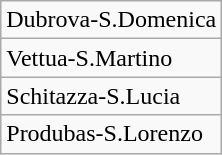<table Class="wikitable">
<tr>
<td>Dubrova-S.Domenica</td>
</tr>
<tr>
<td>Vettua-S.Martino</td>
</tr>
<tr>
<td>Schitazza-S.Lucia</td>
</tr>
<tr>
<td>Produbas-S.Lorenzo</td>
</tr>
</table>
